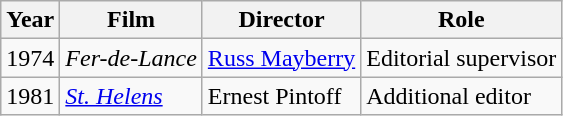<table class="wikitable">
<tr>
<th>Year</th>
<th>Film</th>
<th>Director</th>
<th>Role</th>
</tr>
<tr>
<td>1974</td>
<td><em>Fer-de-Lance</em></td>
<td><a href='#'>Russ Mayberry</a></td>
<td>Editorial supervisor</td>
</tr>
<tr>
<td>1981</td>
<td><em><a href='#'>St. Helens</a></em></td>
<td>Ernest Pintoff</td>
<td>Additional editor</td>
</tr>
</table>
